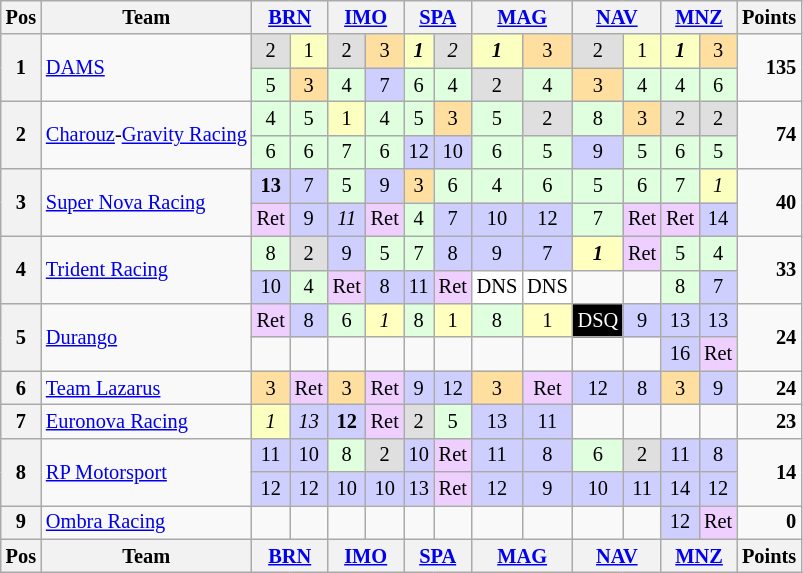<table class="wikitable" style="font-size: 85%; text-align: center;">
<tr valign="top">
<th valign=middle>Pos</th>
<th valign=middle>Team</th>
<th colspan=2><a href='#'>BRN</a><br></th>
<th colspan=2><a href='#'>IMO</a><br></th>
<th colspan=2><a href='#'>SPA</a><br></th>
<th colspan=2><a href='#'>MAG</a><br></th>
<th colspan=2><a href='#'>NAV</a><br></th>
<th colspan=2><a href='#'>MNZ</a><br></th>
<th valign=middle>Points</th>
</tr>
<tr>
<th rowspan="2">1</th>
<td rowspan="2" align="left"> <a href='#'>DAMS</a></td>
<td style="background:#DFDFDF;">2</td>
<td style="background:#FBFFBF;">1</td>
<td style="background:#DFDFDF;">2</td>
<td style="background:#FFDF9F;">3</td>
<td style="background:#FBFFBF;"><strong><em>1</em></strong></td>
<td style="background:#DFDFDF;"><em>2</em></td>
<td style="background:#FBFFBF;"><strong><em>1</em></strong></td>
<td style="background:#FFDF9F;">3</td>
<td style="background:#DFDFDF;">2</td>
<td style="background:#FBFFBF;">1</td>
<td style="background:#FBFFBF;"><strong><em>1</em></strong></td>
<td style="background:#FFDF9F;">3</td>
<td align="right" rowspan="2"><strong>135</strong></td>
</tr>
<tr>
<td style="background:#DFFFDF;">5</td>
<td style="background:#FFDF9F;">3</td>
<td style="background:#DFFFDF;">4</td>
<td style="background:#CFCFFF;">7</td>
<td style="background:#DFFFDF;">6</td>
<td style="background:#DFFFDF;">4</td>
<td style="background:#DFDFDF;">2</td>
<td style="background:#DFFFDF;">4</td>
<td style="background:#FFDF9F;">3</td>
<td style="background:#DFFFDF;">4</td>
<td style="background:#DFFFDF;">4</td>
<td style="background:#DFFFDF;">6</td>
</tr>
<tr>
<th rowspan="2">2</th>
<td rowspan="2" align="left" nowrap> <a href='#'>Charouz</a>-<a href='#'>Gravity Racing</a></td>
<td style="background:#DFFFDF;">4</td>
<td style="background:#DFFFDF;">5</td>
<td style="background:#FBFFBF;">1</td>
<td style="background:#DFFFDF;">4</td>
<td style="background:#DFFFDF;">5</td>
<td style="background:#FFDF9F;">3</td>
<td style="background:#DFFFDF;">5</td>
<td style="background:#DFDFDF;">2</td>
<td style="background:#DFFFDF;">8</td>
<td style="background:#FFDF9F;">3</td>
<td style="background:#DFDFDF;">2</td>
<td style="background:#DFDFDF;">2</td>
<td align="right" rowspan="2"><strong>74</strong></td>
</tr>
<tr>
<td style="background:#DFFFDF;">6</td>
<td style="background:#DFFFDF;">6</td>
<td style="background:#DFFFDF;">7</td>
<td style="background:#DFFFDF;">6</td>
<td style="background:#CFCFFF;">12</td>
<td style="background:#CFCFFF;">10</td>
<td style="background:#DFFFDF;">6</td>
<td style="background:#DFFFDF;">5</td>
<td style="background:#CFCFFF;">9</td>
<td style="background:#DFFFDF;">5</td>
<td style="background:#DFFFDF;">6</td>
<td style="background:#DFFFDF;">5</td>
</tr>
<tr>
<th rowspan="2">3</th>
<td rowspan="2" align="left"> <a href='#'>Super Nova Racing</a></td>
<td style="background:#CFCFFF;"><strong>13</strong></td>
<td style="background:#CFCFFF;">7</td>
<td style="background:#DFFFDF;">5</td>
<td style="background:#CFCFFF;">9</td>
<td style="background:#FFDF9F;">3</td>
<td style="background:#DFFFDF;">6</td>
<td style="background:#DFFFDF;">4</td>
<td style="background:#DFFFDF;">6</td>
<td style="background:#DFFFDF;">5</td>
<td style="background:#DFFFDF;">6</td>
<td style="background:#DFFFDF;">7</td>
<td style="background:#FBFFBF;"><em>1</em></td>
<td align="right" rowspan="2"><strong>40</strong></td>
</tr>
<tr>
<td style="background:#EFCFFF;">Ret</td>
<td style="background:#CFCFFF;">9</td>
<td style="background:#CFCFFF;"><em>11</em></td>
<td style="background:#EFCFFF;">Ret</td>
<td style="background:#DFFFDF;">4</td>
<td style="background:#CFCFFF;">7</td>
<td style="background:#CFCFFF;">10</td>
<td style="background:#CFCFFF;">12</td>
<td style="background:#DFFFDF;">7</td>
<td style="background:#EFCFFF;">Ret</td>
<td style="background:#EFCFFF;">Ret</td>
<td style="background:#CFCFFF;">14</td>
</tr>
<tr>
<th rowspan="2">4</th>
<td rowspan="2" align="left"> <a href='#'>Trident Racing</a></td>
<td style="background:#DFFFDF;">8</td>
<td style="background:#DFDFDF;">2</td>
<td style="background:#CFCFFF;">9</td>
<td style="background:#DFFFDF;">5</td>
<td style="background:#DFFFDF;">7</td>
<td style="background:#CFCFFF;">8</td>
<td style="background:#CFCFFF;">9</td>
<td style="background:#CFCFFF;">7</td>
<td style="background:#FFFFBF;"><strong><em>1</em></strong></td>
<td style="background:#EFCFFF;">Ret</td>
<td style="background:#DFFFDF;">5</td>
<td style="background:#DFFFDF;">4</td>
<td align="right" rowspan="2"><strong>33</strong></td>
</tr>
<tr>
<td style="background:#CFCFFF;">10</td>
<td style="background:#DFFFDF;">4</td>
<td style="background:#EFCFFF;">Ret</td>
<td style="background:#CFCFFF;">8</td>
<td style="background:#CFCFFF;">11</td>
<td style="background:#EFCFFF;">Ret</td>
<td style="background:#FFFFFF;">DNS</td>
<td style="background:#FFFFFF;">DNS</td>
<td></td>
<td></td>
<td style="background:#DFFFDF;">8</td>
<td style="background:#CFCFFF;">7</td>
</tr>
<tr>
<th rowspan=2>5</th>
<td align="left" rowspan=2> <a href='#'>Durango</a></td>
<td style="background:#EFCFFF;">Ret</td>
<td style="background:#CFCFFF;">8</td>
<td style="background:#DFFFDF;">6</td>
<td style="background:#FFFFBF;"><em>1</em></td>
<td style="background:#DFFFDF;">8</td>
<td style="background:#FFFFBF;">1</td>
<td style="background:#DFFFDF;">8</td>
<td style="background:#FFFFBF;">1</td>
<td style="background:black; color:white;">DSQ</td>
<td style="background:#CFCFFF;">9</td>
<td style="background:#CFCFFF;">13</td>
<td style="background:#CFCFFF;">13</td>
<td align="right" rowspan=2><strong>24</strong></td>
</tr>
<tr>
<td></td>
<td></td>
<td></td>
<td></td>
<td></td>
<td></td>
<td></td>
<td></td>
<td></td>
<td></td>
<td style="background:#CFCFFF;">16</td>
<td style="background:#EFCFFF;">Ret</td>
</tr>
<tr>
<th>6</th>
<td align="left"> <a href='#'>Team Lazarus</a></td>
<td style="background:#FFDF9F;">3</td>
<td style="background:#EFCFFF;">Ret</td>
<td style="background:#FFDF9F;">3</td>
<td style="background:#EFCFFF;">Ret</td>
<td style="background:#CFCFFF;">9</td>
<td style="background:#CFCFFF;">12</td>
<td style="background:#FFDF9F;">3</td>
<td style="background:#EFCFFF;">Ret</td>
<td style="background:#CFCFFF;">12</td>
<td style="background:#CFCFFF;">8</td>
<td style="background:#FFDF9F;">3</td>
<td style="background:#CFCFFF;">9</td>
<td align="right"><strong>24</strong></td>
</tr>
<tr>
<th>7</th>
<td align="left"> <a href='#'>Euronova Racing</a></td>
<td style="background:#FBFFBF;"><em>1</em></td>
<td style="background:#CFCFFF;"><em>13</em></td>
<td style="background:#CFCFFF;"><strong>12</strong></td>
<td style="background:#EFCFFF;">Ret</td>
<td style="background:#DFDFDF;">2</td>
<td style="background:#DFFFDF;">5</td>
<td style="background:#CFCFFF;">13</td>
<td style="background:#CFCFFF;">11</td>
<td></td>
<td></td>
<td></td>
<td></td>
<td align="right"><strong>23</strong></td>
</tr>
<tr>
<th rowspan="2">8</th>
<td rowspan="2" align="left"> <a href='#'>RP Motorsport</a></td>
<td style="background:#CFCFFF;">11</td>
<td style="background:#CFCFFF;">10</td>
<td style="background:#DFFFDF;">8</td>
<td style="background:#DFDFDF;">2</td>
<td style="background:#CFCFFF;">10</td>
<td style="background:#EFCFFF;">Ret</td>
<td style="background:#CFCFFF;">11</td>
<td style="background:#CFCFFF;">8</td>
<td style="background:#DFFFDF;">6</td>
<td style="background:#DFDFDF;">2</td>
<td style="background:#CFCFFF;">11</td>
<td style="background:#CFCFFF;">8</td>
<td align="right" rowspan="2"><strong>14</strong></td>
</tr>
<tr>
<td style="background:#CFCFFF;">12</td>
<td style="background:#CFCFFF;">12</td>
<td style="background:#CFCFFF;">10</td>
<td style="background:#CFCFFF;">10</td>
<td style="background:#CFCFFF;">13</td>
<td style="background:#EFCFFF;">Ret</td>
<td style="background:#CFCFFF;">12</td>
<td style="background:#CFCFFF;">9</td>
<td style="background:#CFCFFF;">10</td>
<td style="background:#CFCFFF;">11</td>
<td style="background:#CFCFFF;">14</td>
<td style="background:#CFCFFF;">12</td>
</tr>
<tr>
<th>9</th>
<td align="left"> <a href='#'>Ombra Racing</a></td>
<td></td>
<td></td>
<td></td>
<td></td>
<td></td>
<td></td>
<td></td>
<td></td>
<td></td>
<td></td>
<td style="background:#CFCFFF;">12</td>
<td style="background:#EFCFFF;">Ret</td>
<td align="right"><strong>0</strong></td>
</tr>
<tr valign="top">
<th valign=middle>Pos</th>
<th valign=middle>Team</th>
<th colspan=2><a href='#'>BRN</a><br></th>
<th colspan=2><a href='#'>IMO</a><br></th>
<th colspan=2><a href='#'>SPA</a><br></th>
<th colspan=2><a href='#'>MAG</a><br></th>
<th colspan=2><a href='#'>NAV</a><br></th>
<th colspan=2><a href='#'>MNZ</a><br></th>
<th valign=middle>Points</th>
</tr>
</table>
